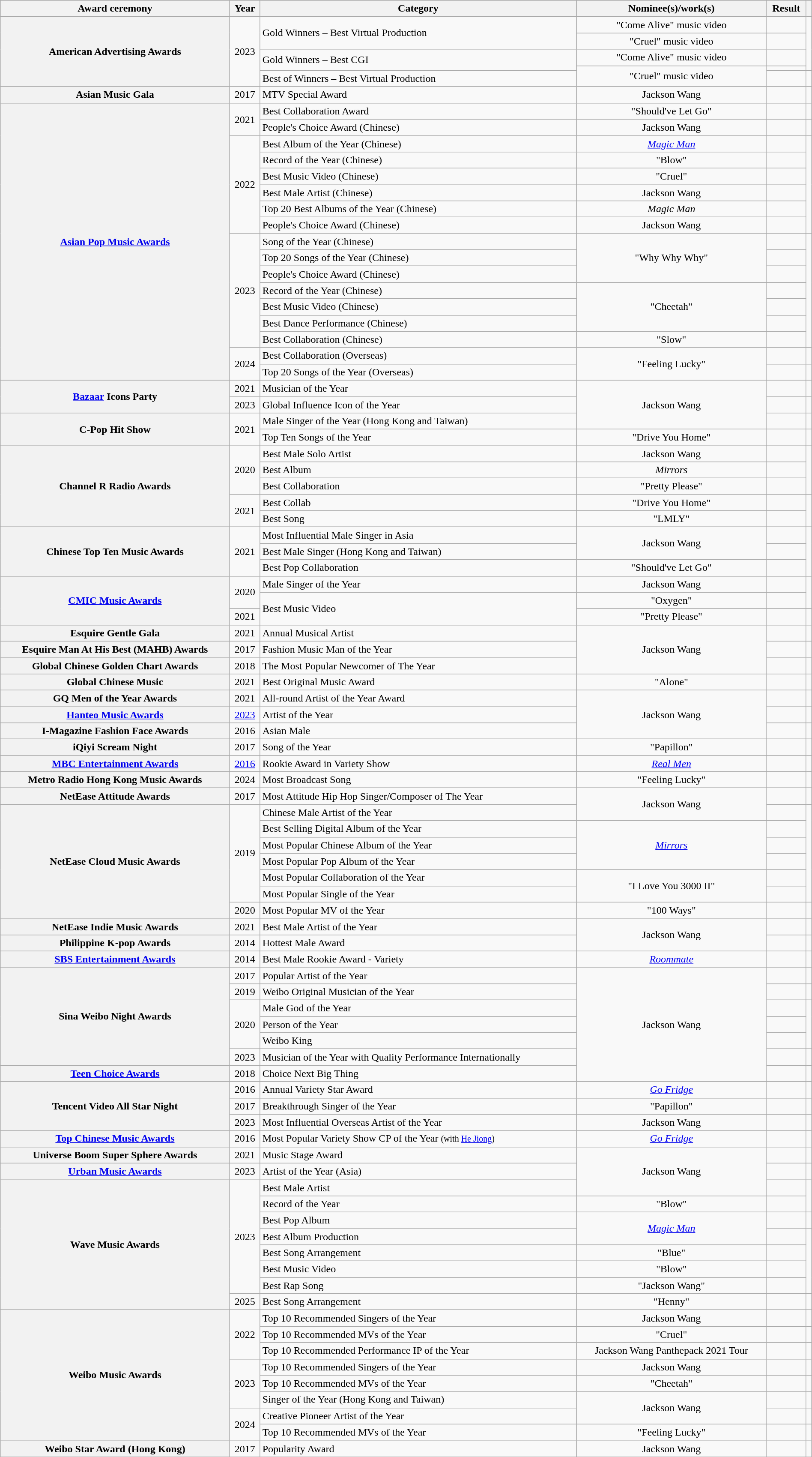<table class="sortable wikitable plainrowheaders" width="100%">
<tr style="background:#ccc; text-align:center;">
<th scope="col">Award ceremony</th>
<th scope="col">Year</th>
<th scope="col">Category</th>
<th scope="col">Nominee(s)/work(s)</th>
<th scope="col">Result</th>
<th scope="col" class="unsortable"></th>
</tr>
<tr>
<th scope="row" rowspan="5">American Advertising Awards </th>
<td style="text-align:center;" rowspan="5">2023</td>
<td rowspan="2">Gold Winners – Best Virtual Production</td>
<td style="text-align:center;">"Come Alive" music video</td>
<td></td>
<td rowspan="4" style="text-align:center;"></td>
</tr>
<tr>
<td style="text-align:center;">"Cruel" music video</td>
<td></td>
</tr>
<tr>
<td rowspan="2">Gold Winners – Best CGI</td>
<td style="text-align:center;">"Come Alive" music video</td>
<td></td>
</tr>
<tr>
<td style="text-align:center;" rowspan=2>"Cruel" music video</td>
<td></td>
</tr>
<tr>
<td>Best of Winners – Best Virtual Production</td>
<td></td>
<td style="text-align:center;"></td>
</tr>
<tr>
<th scope="row">Asian Music Gala</th>
<td style="text-align:center;">2017</td>
<td>MTV Special Award</td>
<td style="text-align:center;">Jackson Wang</td>
<td></td>
<td style="text-align:center;"></td>
</tr>
<tr>
<th scope="row" rowspan="17"><a href='#'>Asian Pop Music Awards</a></th>
<td style="text-align:center;" rowspan="2">2021</td>
<td>Best Collaboration Award</td>
<td style="text-align:center;">"Should've Let Go"</td>
<td></td>
<td style="text-align:center;"></td>
</tr>
<tr>
<td>People's Choice Award (Chinese)</td>
<td style="text-align:center;">Jackson Wang</td>
<td></td>
<td style="text-align:center;"></td>
</tr>
<tr>
<td style="text-align:center;" rowspan="6">2022</td>
<td>Best Album of the Year (Chinese)</td>
<td style="text-align:center;"><em><a href='#'>Magic Man</a></em></td>
<td></td>
<td rowspan="6" style="text-align:center;"></td>
</tr>
<tr>
<td>Record of the Year (Chinese)</td>
<td style="text-align:center;">"Blow"</td>
<td></td>
</tr>
<tr>
<td>Best Music Video (Chinese)</td>
<td style="text-align:center;">"Cruel"</td>
<td></td>
</tr>
<tr>
<td>Best Male Artist (Chinese)</td>
<td style="text-align:center;">Jackson Wang</td>
<td></td>
</tr>
<tr>
<td>Top 20 Best Albums of the Year (Chinese)</td>
<td style="text-align:center;"><em>Magic Man</em></td>
<td></td>
</tr>
<tr>
<td>People's Choice Award (Chinese)</td>
<td style="text-align:center;">Jackson Wang</td>
<td></td>
</tr>
<tr>
<td style="text-align:center;" rowspan="7">2023</td>
<td>Song of the Year (Chinese)</td>
<td style="text-align:center;" rowspan=3>"Why Why Why"</td>
<td></td>
<td style="text-align:center;" rowspan="7"></td>
</tr>
<tr>
<td>Top 20 Songs of the Year (Chinese)</td>
<td></td>
</tr>
<tr>
<td>People's Choice Award (Chinese)</td>
<td></td>
</tr>
<tr>
<td>Record of the Year (Chinese)</td>
<td style="text-align:center;" rowspan=3>"Cheetah"</td>
<td></td>
</tr>
<tr>
<td>Best Music Video (Chinese)</td>
<td></td>
</tr>
<tr>
<td>Best Dance Performance (Chinese)</td>
<td></td>
</tr>
<tr>
<td>Best Collaboration (Chinese)</td>
<td style="text-align:center;">"Slow"</td>
<td></td>
</tr>
<tr>
<td style="text-align:center;" rowspan=2>2024</td>
<td>Best Collaboration (Overseas)</td>
<td style="text-align:center;" rowspan=2>"Feeling Lucky"</td>
<td></td>
<td style="text-align:center;"></td>
</tr>
<tr>
<td>Top 20 Songs of the Year (Overseas)</td>
<td></td>
<td style="text-align: center;"></td>
</tr>
<tr>
<th rowspan="2" scope="row"><a href='#'>Bazaar</a> Icons Party </th>
<td style="text-align:center;">2021</td>
<td>Musician of the Year</td>
<td style="text-align:center;" rowspan=3>Jackson Wang</td>
<td></td>
<td style="text-align:center;"></td>
</tr>
<tr>
<td style="text-align:center;">2023</td>
<td>Global Influence Icon of the Year</td>
<td></td>
<td style="text-align:center;"></td>
</tr>
<tr>
<th rowspan="2" scope="row">C-Pop Hit Show </th>
<td rowspan="2" style="text-align:center;">2021</td>
<td>Male Singer of the Year (Hong Kong and Taiwan)</td>
<td></td>
<td style="text-align:center;"></td>
</tr>
<tr>
<td>Top Ten Songs of the Year</td>
<td style="text-align:center;">"Drive You Home"</td>
<td></td>
<td style="text-align:center;"></td>
</tr>
<tr>
<th scope="row" rowspan="5">Channel R Radio Awards</th>
<td style="text-align:center;" rowspan="3">2020</td>
<td>Best Male Solo Artist</td>
<td style="text-align:center;">Jackson Wang</td>
<td></td>
<td rowspan="3" style="text-align:center;"></td>
</tr>
<tr>
<td>Best Album</td>
<td style="text-align:center;"><em>Mirrors</em></td>
<td></td>
</tr>
<tr>
<td>Best Collaboration</td>
<td style="text-align:center;">"Pretty Please"</td>
<td></td>
</tr>
<tr>
<td style="text-align:center;" rowspan="2">2021</td>
<td>Best Collab</td>
<td style="text-align:center;">"Drive You Home"</td>
<td></td>
<td rowspan="2" style="text-align:center;"></td>
</tr>
<tr>
<td>Best Song</td>
<td style="text-align:center;">"LMLY"</td>
<td></td>
</tr>
<tr>
<th scope="row" rowspan="3">Chinese Top Ten Music Awards</th>
<td style="text-align:center;" rowspan="3">2021</td>
<td>Most Influential Male Singer in Asia</td>
<td style="text-align:center;" rowspan="2">Jackson Wang</td>
<td></td>
<td style="text-align:center;" rowspan="3"></td>
</tr>
<tr>
<td>Best Male Singer (Hong Kong and Taiwan)</td>
<td></td>
</tr>
<tr>
<td>Best Pop Collaboration</td>
<td style="text-align:center;">"Should've Let Go"</td>
<td></td>
</tr>
<tr>
<th scope="row" rowspan="3"><a href='#'>CMIC Music Awards</a></th>
<td style="text-align:center;" rowspan="2">2020</td>
<td>Male Singer of the Year</td>
<td style="text-align:center;">Jackson Wang</td>
<td></td>
<td rowspan="2" style="text-align:center;"></td>
</tr>
<tr>
<td rowspan="2">Best Music Video</td>
<td style="text-align:center;">"Oxygen"</td>
<td></td>
</tr>
<tr>
<td style="text-align:center;">2021</td>
<td style="text-align:center;">"Pretty Please"</td>
<td></td>
<td style="text-align:center;"></td>
</tr>
<tr>
<th scope="row">Esquire Gentle Gala </th>
<td style="text-align:center;">2021</td>
<td>Annual Musical Artist</td>
<td style="text-align:center;" rowspan="3">Jackson Wang</td>
<td></td>
<td style="text-align:center;"></td>
</tr>
<tr>
<th scope="row">Esquire Man At His Best (MAHB) Awards</th>
<td style="text-align:center;">2017</td>
<td>Fashion Music Man of the Year</td>
<td></td>
<td style="text-align:center;"></td>
</tr>
<tr>
<th scope="row">Global Chinese Golden Chart Awards </th>
<td style="text-align:center;">2018</td>
<td>The Most Popular Newcomer of The Year</td>
<td></td>
<td style="text-align:center;"></td>
</tr>
<tr>
<th scope="row">Global Chinese Music</th>
<td style="text-align:center;">2021</td>
<td>Best Original Music Award</td>
<td style="text-align:center;">"Alone"</td>
<td></td>
<td style="text-align:center;"></td>
</tr>
<tr>
<th scope="row">GQ Men of the Year Awards</th>
<td style="text-align:center;">2021</td>
<td>All-round Artist of the Year Award</td>
<td style="text-align:center;" rowspan="3">Jackson Wang</td>
<td></td>
<td style="text-align:center;"></td>
</tr>
<tr>
<th scope="row"><a href='#'>Hanteo Music Awards</a> </th>
<td style="text-align:center;"><a href='#'>2023</a></td>
<td>Artist of the Year</td>
<td></td>
<td style="text-align:center;"></td>
</tr>
<tr>
<th scope="row">I-Magazine Fashion Face Awards </th>
<td style="text-align:center;">2016</td>
<td>Asian Male</td>
<td></td>
<td style="text-align:center;"></td>
</tr>
<tr>
<th scope="row">iQiyi Scream Night</th>
<td style="text-align:center;">2017</td>
<td>Song of the Year</td>
<td style="text-align:center;">"Papillon"</td>
<td></td>
<td style="text-align:center;"></td>
</tr>
<tr>
<th scope="row"><a href='#'>MBC Entertainment Awards</a> </th>
<td style="text-align:center;"><a href='#'>2016</a></td>
<td>Rookie Award in Variety Show</td>
<td style="text-align:center;"><em><a href='#'>Real Men</a></em></td>
<td></td>
<td style="text-align:center;"></td>
</tr>
<tr>
<th scope="row">Metro Radio Hong Kong Music Awards</th>
<td style="text-align:center;">2024</td>
<td>Most Broadcast Song</td>
<td style="text-align:center;">"Feeling Lucky"</td>
<td></td>
<td style="text-align:center;"></td>
</tr>
<tr>
<th scope="row">NetEase Attitude Awards </th>
<td style="text-align:center;">2017</td>
<td>Most Attitude Hip Hop Singer/Composer of The Year</td>
<td style="text-align:center;" rowspan="2">Jackson Wang</td>
<td></td>
<td style="text-align:center;"></td>
</tr>
<tr>
<th scope="row" rowspan="7">NetEase Cloud Music Awards</th>
<td style="text-align:center;" rowspan="6">2019</td>
<td>Chinese Male Artist of the Year</td>
<td></td>
<td rowspan="6" style="text-align:center;"></td>
</tr>
<tr>
<td>Best Selling Digital Album of the Year</td>
<td style="text-align:center;" rowspan="3"><em><a href='#'>Mirrors</a></em></td>
<td></td>
</tr>
<tr>
<td>Most Popular Chinese Album of the Year</td>
<td></td>
</tr>
<tr>
<td>Most Popular Pop Album of the Year</td>
<td></td>
</tr>
<tr>
<td>Most Popular Collaboration of the Year</td>
<td style="text-align:center;" rowspan="2">"I Love You 3000 II"</td>
<td></td>
</tr>
<tr>
<td>Most Popular Single of the Year</td>
<td></td>
</tr>
<tr>
<td style="text-align:center;">2020</td>
<td>Most Popular MV of the Year</td>
<td style="text-align:center;">"100 Ways"</td>
<td></td>
<td style="text-align:center;"></td>
</tr>
<tr>
<th scope="row">NetEase Indie Music Awards</th>
<td style="text-align:center;">2021</td>
<td>Best Male Artist of the Year</td>
<td style="text-align:center;" rowspan="2">Jackson Wang</td>
<td></td>
<td style="text-align:center;"></td>
</tr>
<tr>
<th scope="row">Philippine K-pop Awards </th>
<td style="text-align:center;">2014</td>
<td>Hottest Male Award</td>
<td></td>
<td style="text-align:center;"></td>
</tr>
<tr>
<th scope="row"><a href='#'>SBS Entertainment Awards</a> </th>
<td style="text-align:center;">2014</td>
<td>Best Male Rookie Award - Variety</td>
<td style="text-align:center;"><em><a href='#'>Roommate</a></em></td>
<td></td>
<td style="text-align:center;"></td>
</tr>
<tr>
<th scope="row" rowspan="6">Sina Weibo Night Awards</th>
<td style="text-align:center;">2017</td>
<td>Popular Artist of the Year</td>
<td rowspan="7" style="text-align:center;">Jackson Wang</td>
<td></td>
<td style="text-align:center;"></td>
</tr>
<tr>
<td style="text-align:center;">2019</td>
<td>Weibo Original Musician of the Year</td>
<td></td>
<td style="text-align:center;"></td>
</tr>
<tr>
<td style="text-align:center;" rowspan="3">2020</td>
<td>Male God of the Year</td>
<td></td>
<td rowspan="3" style="text-align:center;"></td>
</tr>
<tr>
<td>Person of the Year</td>
<td></td>
</tr>
<tr>
<td>Weibo King</td>
<td></td>
</tr>
<tr>
<td style="text-align:center;">2023</td>
<td>Musician of the Year with Quality Performance Internationally</td>
<td></td>
<td style="text-align:center;"></td>
</tr>
<tr>
<th scope="row"><a href='#'>Teen Choice Awards</a> </th>
<td style="text-align:center;">2018</td>
<td>Choice Next Big Thing</td>
<td></td>
<td style="text-align:center;"></td>
</tr>
<tr>
<th scope="row" rowspan="3">Tencent Video All Star Night</th>
<td style="text-align:center;">2016</td>
<td>Annual Variety Star Award</td>
<td style="text-align:center;"><em><a href='#'>Go Fridge</a></em></td>
<td></td>
<td style="text-align:center;"></td>
</tr>
<tr>
<td style="text-align:center;">2017</td>
<td>Breakthrough Singer of the Year</td>
<td style="text-align:center;">"Papillon"</td>
<td></td>
<td style="text-align:center;"></td>
</tr>
<tr>
<td style="text-align:center;">2023</td>
<td>Most Influential Overseas Artist of the Year</td>
<td style="text-align:center;">Jackson Wang</td>
<td></td>
<td style="text-align:center;"></td>
</tr>
<tr>
<th scope="row"><a href='#'>Top Chinese Music Awards</a></th>
<td style="text-align:center;">2016</td>
<td>Most Popular Variety Show CP of the Year <small>(with <a href='#'>He Jiong</a>)</small></td>
<td style="text-align:center;"><em><a href='#'>Go Fridge</a></em></td>
<td></td>
<td style="text-align:center;"></td>
</tr>
<tr>
<th scope="row">Universe Boom Super Sphere Awards </th>
<td style="text-align:center;">2021</td>
<td>Music Stage Award </td>
<td rowspan="3" style="text-align:center;">Jackson Wang</td>
<td></td>
<td style="text-align:center;"></td>
</tr>
<tr>
<th scope="row"><a href='#'>Urban Music Awards</a></th>
<td style="text-align:center;">2023</td>
<td>Artist of the Year (Asia)</td>
<td></td>
<td style="text-align:center;"></td>
</tr>
<tr>
<th scope="row" rowspan=8>Wave Music Awards  </th>
<td style="text-align:center;" rowspan=7>2023</td>
<td>Best Male Artist</td>
<td></td>
<td style="text-align:center;" rowspan=2></td>
</tr>
<tr>
<td>Record of the Year</td>
<td style="text-align:center;">"Blow"</td>
<td></td>
</tr>
<tr>
<td>Best Pop Album</td>
<td style="text-align:center;" rowspan=2><em><a href='#'>Magic Man</a></em></td>
<td></td>
<td style="text-align:center;"></td>
</tr>
<tr>
<td>Best Album Production</td>
<td></td>
<td style="text-align:center;" rowspan=4></td>
</tr>
<tr>
<td>Best Song Arrangement</td>
<td style="text-align:center;">"Blue"</td>
<td></td>
</tr>
<tr>
<td>Best Music Video</td>
<td style="text-align:center;">"Blow"</td>
<td></td>
</tr>
<tr>
<td>Best Rap Song</td>
<td style="text-align:center;">"Jackson Wang"</td>
<td></td>
</tr>
<tr>
<td style="text-align:center;">2025</td>
<td>Best Song Arrangement</td>
<td style="text-align:center;">"Henny"</td>
<td></td>
<td style="text-align:center;"></td>
</tr>
<tr>
<th rowspan="8" scope="row">Weibo Music Awards</th>
<td style="text-align:center;" rowspan="3">2022</td>
<td>Top 10 Recommended Singers of the Year</td>
<td style="text-align:center;">Jackson Wang</td>
<td></td>
<td style="text-align:center;"></td>
</tr>
<tr>
<td>Top 10 Recommended MVs of the Year</td>
<td style="text-align:center;">"Cruel"</td>
<td></td>
<td style="text-align:center;"></td>
</tr>
<tr>
<td>Top 10 Recommended Performance IP of the Year</td>
<td style="text-align:center;">Jackson Wang Panthepack 2021 Tour</td>
<td></td>
<td style="text-align:center;"></td>
</tr>
<tr>
<td style="text-align:center;" rowspan="3">2023</td>
<td>Top 10 Recommended Singers of the Year</td>
<td style="text-align:center;">Jackson Wang</td>
<td></td>
<td style="text-align:center;"></td>
</tr>
<tr>
<td>Top 10 Recommended MVs of the Year</td>
<td style="text-align:center;">"Cheetah"</td>
<td></td>
<td style="text-align:center;"></td>
</tr>
<tr>
<td>Singer of the Year (Hong Kong and Taiwan)</td>
<td style="text-align:center;" rowspan=2>Jackson Wang</td>
<td></td>
<td style="text-align:center;"></td>
</tr>
<tr>
<td style="text-align:center;" rowspan=2>2024</td>
<td>Creative Pioneer Artist of the Year</td>
<td></td>
<td style="text-align:center;"></td>
</tr>
<tr>
<td>Top 10 Recommended MVs of the Year</td>
<td style="text-align:center;">"Feeling Lucky"</td>
<td></td>
<td style="text-align:center;"></td>
</tr>
<tr>
<th scope="row">Weibo Star Award (Hong Kong)</th>
<td style="text-align:center;">2017</td>
<td>Popularity Award</td>
<td style="text-align:center;">Jackson Wang</td>
<td></td>
<td style="text-align:center;"></td>
</tr>
<tr>
</tr>
</table>
